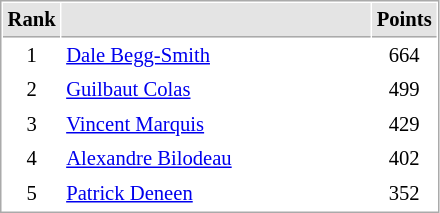<table cellspacing="1" cellpadding="3" style="border:1px solid #AAAAAA;font-size:86%">
<tr bgcolor="#E4E4E4">
<th style="border-bottom:1px solid #AAAAAA" width=10>Rank</th>
<th style="border-bottom:1px solid #AAAAAA" width=200></th>
<th style="border-bottom:1px solid #AAAAAA" width=20>Points</th>
</tr>
<tr>
<td align="center">1</td>
<td> <a href='#'>Dale Begg-Smith</a></td>
<td align=center>664</td>
</tr>
<tr>
<td align="center">2</td>
<td> <a href='#'>Guilbaut Colas</a></td>
<td align=center>499</td>
</tr>
<tr>
<td align="center">3</td>
<td> <a href='#'>Vincent Marquis</a></td>
<td align=center>429</td>
</tr>
<tr>
<td align="center">4</td>
<td> <a href='#'>Alexandre Bilodeau</a></td>
<td align=center>402</td>
</tr>
<tr>
<td align="center">5</td>
<td> <a href='#'>Patrick Deneen</a></td>
<td align=center>352</td>
</tr>
</table>
